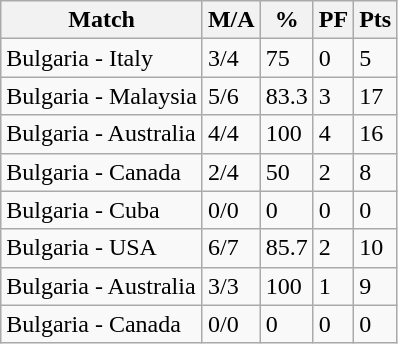<table class="wikitable">
<tr>
<th>Match</th>
<th>M/A</th>
<th>%</th>
<th>PF</th>
<th>Pts</th>
</tr>
<tr>
<td> Bulgaria -  Italy</td>
<td>3/4</td>
<td>75</td>
<td>0</td>
<td>5</td>
</tr>
<tr>
<td> Bulgaria -  Malaysia</td>
<td>5/6</td>
<td>83.3</td>
<td>3</td>
<td>17</td>
</tr>
<tr>
<td> Bulgaria -  Australia</td>
<td>4/4</td>
<td>100</td>
<td>4</td>
<td>16</td>
</tr>
<tr>
<td> Bulgaria -  Canada</td>
<td>2/4</td>
<td>50</td>
<td>2</td>
<td>8</td>
</tr>
<tr>
<td> Bulgaria -  Cuba</td>
<td>0/0</td>
<td>0</td>
<td>0</td>
<td>0</td>
</tr>
<tr>
<td> Bulgaria -  USA</td>
<td>6/7</td>
<td>85.7</td>
<td>2</td>
<td>10</td>
</tr>
<tr>
<td> Bulgaria -  Australia</td>
<td>3/3</td>
<td>100</td>
<td>1</td>
<td>9</td>
</tr>
<tr>
<td> Bulgaria -  Canada</td>
<td>0/0</td>
<td>0</td>
<td>0</td>
<td>0</td>
</tr>
</table>
